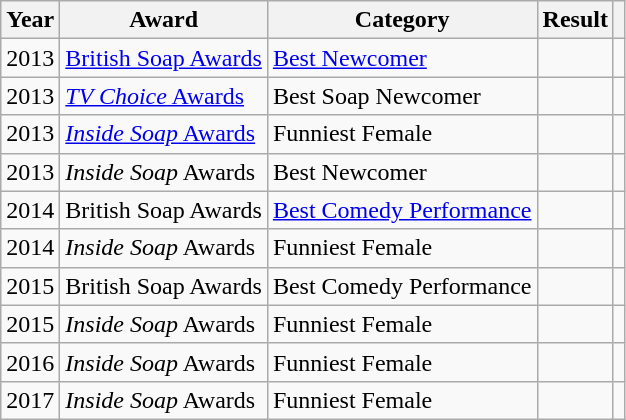<table class="wikitable sortable">
<tr>
<th>Year</th>
<th>Award</th>
<th>Category</th>
<th>Result</th>
<th scope=col class=unsortable></th>
</tr>
<tr>
<td>2013</td>
<td><a href='#'>British Soap Awards</a></td>
<td><a href='#'>Best Newcomer</a></td>
<td></td>
<td align="center"></td>
</tr>
<tr>
<td>2013</td>
<td><a href='#'><em>TV Choice</em> Awards</a></td>
<td>Best Soap Newcomer</td>
<td></td>
<td align="center"></td>
</tr>
<tr>
<td>2013</td>
<td><a href='#'><em>Inside Soap</em> Awards</a></td>
<td>Funniest Female</td>
<td></td>
<td align="center"></td>
</tr>
<tr>
<td>2013</td>
<td><em>Inside Soap</em> Awards</td>
<td>Best Newcomer</td>
<td></td>
<td align="center"></td>
</tr>
<tr>
<td>2014</td>
<td>British Soap Awards</td>
<td><a href='#'>Best Comedy Performance</a></td>
<td></td>
<td align="center"></td>
</tr>
<tr>
<td>2014</td>
<td><em>Inside Soap</em> Awards</td>
<td>Funniest Female</td>
<td></td>
<td align="center"></td>
</tr>
<tr>
<td>2015</td>
<td>British Soap Awards</td>
<td>Best Comedy Performance</td>
<td></td>
<td align="center"></td>
</tr>
<tr>
<td>2015</td>
<td><em>Inside Soap</em> Awards</td>
<td>Funniest Female</td>
<td></td>
<td align="center"></td>
</tr>
<tr>
<td>2016</td>
<td><em>Inside Soap</em> Awards</td>
<td>Funniest Female</td>
<td></td>
<td align="center"></td>
</tr>
<tr>
<td>2017</td>
<td><em>Inside Soap</em> Awards</td>
<td>Funniest Female</td>
<td></td>
<td align="center"></td>
</tr>
</table>
